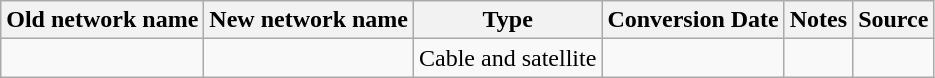<table class="wikitable">
<tr>
<th>Old network name</th>
<th>New network name</th>
<th>Type</th>
<th>Conversion Date</th>
<th>Notes</th>
<th>Source</th>
</tr>
<tr>
<td><a href='#'></a></td>
<td></td>
<td>Cable and satellite</td>
<td></td>
<td></td>
<td></td>
</tr>
</table>
